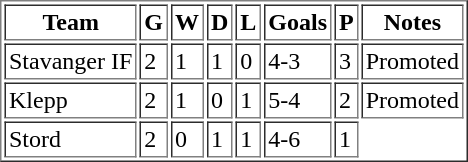<table border="1" cellpadding="2">
<tr>
<th>Team</th>
<th>G</th>
<th>W</th>
<th>D</th>
<th>L</th>
<th>Goals</th>
<th>P</th>
<th>Notes</th>
</tr>
<tr>
<td>Stavanger IF</td>
<td>2</td>
<td>1</td>
<td>1</td>
<td>0</td>
<td>4-3</td>
<td>3</td>
<td>Promoted</td>
</tr>
<tr>
<td>Klepp</td>
<td>2</td>
<td>1</td>
<td>0</td>
<td>1</td>
<td>5-4</td>
<td>2</td>
<td>Promoted</td>
</tr>
<tr>
<td>Stord</td>
<td>2</td>
<td>0</td>
<td>1</td>
<td>1</td>
<td>4-6</td>
<td>1</td>
</tr>
</table>
